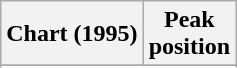<table class="wikitable sortable">
<tr>
<th align="left">Chart (1995)</th>
<th align="center">Peak<br>position</th>
</tr>
<tr>
</tr>
<tr>
</tr>
</table>
